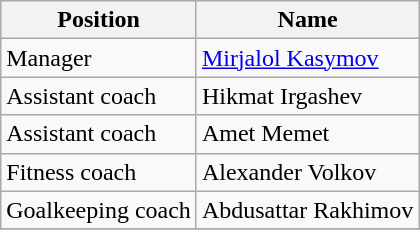<table class="wikitable">
<tr>
<th>Position</th>
<th>Name</th>
</tr>
<tr>
<td>Manager</td>
<td> <a href='#'>Mirjalol Kasymov</a></td>
</tr>
<tr>
<td>Assistant coach</td>
<td> Hikmat Irgashev</td>
</tr>
<tr>
<td>Assistant coach</td>
<td> Amet Memet</td>
</tr>
<tr>
<td>Fitness coach</td>
<td> Alexander Volkov</td>
</tr>
<tr gf>
<td>Goalkeeping coach</td>
<td> Abdusattar Rakhimov</td>
</tr>
<tr>
</tr>
</table>
